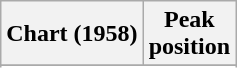<table class="wikitable sortable">
<tr>
<th align="center">Chart (1958)</th>
<th align="center">Peak<br>position</th>
</tr>
<tr>
</tr>
<tr>
</tr>
</table>
